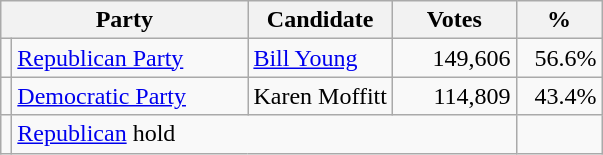<table class=wikitable>
<tr>
<th colspan=2 align=center valign=top>Party</th>
<th>Candidate</th>
<th valign=top width=75px>Votes</th>
<th valign=top width=50px>%</th>
</tr>
<tr>
<td></td>
<td width=150px><a href='#'>Republican Party</a></td>
<td><a href='#'>Bill Young</a></td>
<td align=right width=75px>149,606</td>
<td align=right width=50px>56.6%</td>
</tr>
<tr>
<td></td>
<td><a href='#'>Democratic Party</a></td>
<td>Karen Moffitt</td>
<td align=right>114,809</td>
<td align=right>43.4%</td>
</tr>
<tr>
<td></td>
<td colspan=3><a href='#'>Republican</a> hold</td>
</tr>
</table>
